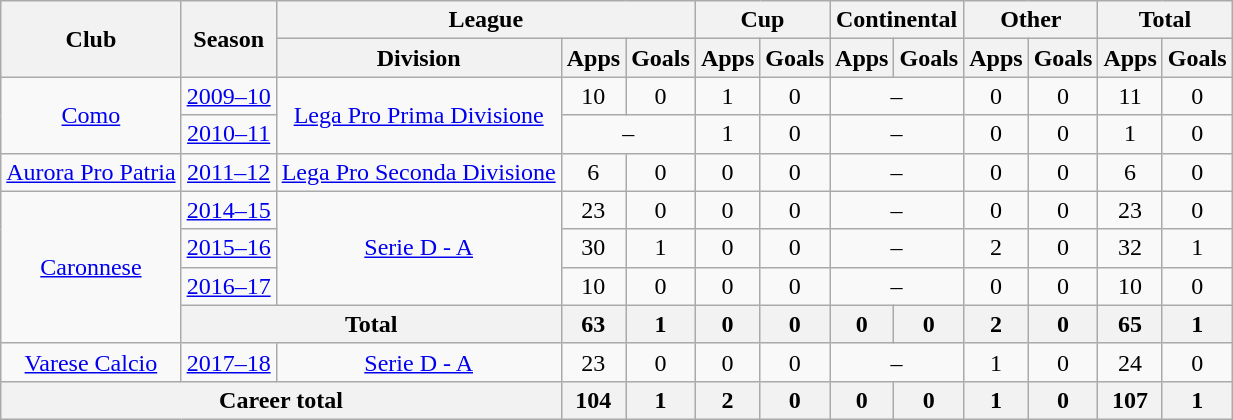<table class="wikitable" style="text-align: center">
<tr>
<th rowspan="2">Club</th>
<th rowspan="2">Season</th>
<th colspan="3">League</th>
<th colspan="2">Cup</th>
<th colspan="2">Continental</th>
<th colspan="2">Other</th>
<th colspan="2">Total</th>
</tr>
<tr>
<th>Division</th>
<th>Apps</th>
<th>Goals</th>
<th>Apps</th>
<th>Goals</th>
<th>Apps</th>
<th>Goals</th>
<th>Apps</th>
<th>Goals</th>
<th>Apps</th>
<th>Goals</th>
</tr>
<tr>
<td rowspan="2"><a href='#'>Como</a></td>
<td><a href='#'>2009–10</a></td>
<td rowspan="2"><a href='#'>Lega Pro Prima Divisione</a></td>
<td>10</td>
<td>0</td>
<td>1</td>
<td>0</td>
<td colspan="2">–</td>
<td>0</td>
<td>0</td>
<td>11</td>
<td>0</td>
</tr>
<tr>
<td><a href='#'>2010–11</a></td>
<td colspan="2">–</td>
<td>1</td>
<td>0</td>
<td colspan="2">–</td>
<td>0</td>
<td>0</td>
<td>1</td>
<td>0</td>
</tr>
<tr>
<td><a href='#'>Aurora Pro Patria</a></td>
<td><a href='#'>2011–12</a></td>
<td><a href='#'>Lega Pro Seconda Divisione</a></td>
<td>6</td>
<td>0</td>
<td>0</td>
<td>0</td>
<td colspan="2">–</td>
<td>0</td>
<td>0</td>
<td>6</td>
<td>0</td>
</tr>
<tr>
<td rowspan="4"><a href='#'>Caronnese</a></td>
<td><a href='#'>2014–15</a></td>
<td rowspan="3"><a href='#'>Serie D - A</a></td>
<td>23</td>
<td>0</td>
<td>0</td>
<td>0</td>
<td colspan="2">–</td>
<td>0</td>
<td>0</td>
<td>23</td>
<td>0</td>
</tr>
<tr>
<td><a href='#'>2015–16</a></td>
<td>30</td>
<td>1</td>
<td>0</td>
<td>0</td>
<td colspan="2">–</td>
<td>2</td>
<td>0</td>
<td>32</td>
<td>1</td>
</tr>
<tr>
<td><a href='#'>2016–17</a></td>
<td>10</td>
<td>0</td>
<td>0</td>
<td>0</td>
<td colspan="2">–</td>
<td>0</td>
<td>0</td>
<td>10</td>
<td>0</td>
</tr>
<tr>
<th colspan="2">Total</th>
<th>63</th>
<th>1</th>
<th>0</th>
<th>0</th>
<th>0</th>
<th>0</th>
<th>2</th>
<th>0</th>
<th>65</th>
<th>1</th>
</tr>
<tr>
<td><a href='#'>Varese Calcio</a></td>
<td><a href='#'>2017–18</a></td>
<td><a href='#'>Serie D - A</a></td>
<td>23</td>
<td>0</td>
<td>0</td>
<td>0</td>
<td colspan="2">–</td>
<td>1</td>
<td>0</td>
<td>24</td>
<td>0</td>
</tr>
<tr>
<th colspan="3">Career total</th>
<th>104</th>
<th>1</th>
<th>2</th>
<th>0</th>
<th>0</th>
<th>0</th>
<th>1</th>
<th>0</th>
<th>107</th>
<th>1</th>
</tr>
</table>
